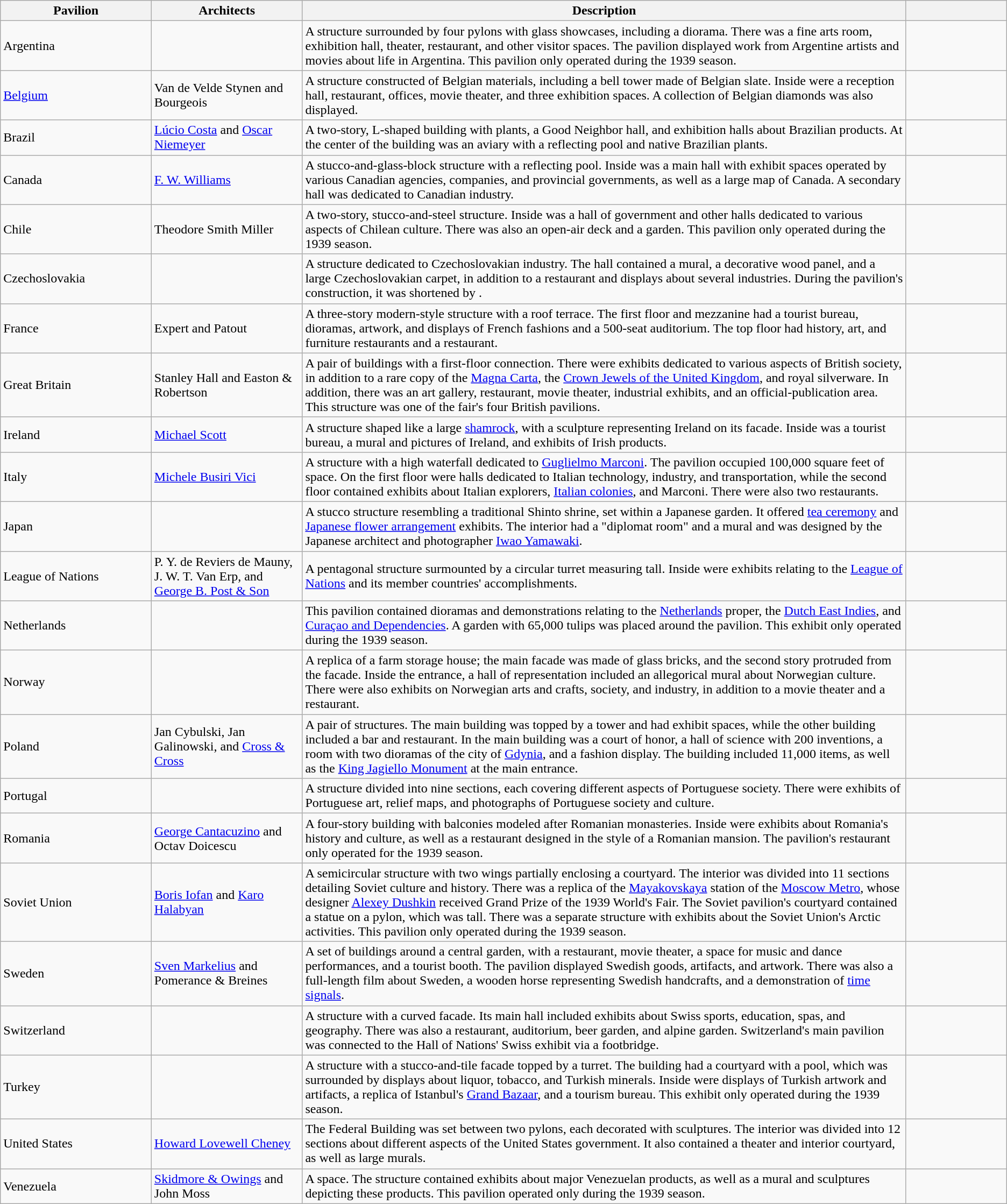<table class="wikitable collapsible">
<tr>
<th width="15%" scope="col">Pavilion</th>
<th width="15%" scope="col">Architects</th>
<th width="60%" scope="col">Description</th>
<th width="10%" scope="col"></th>
</tr>
<tr>
<td>Argentina</td>
<td></td>
<td>A structure surrounded by four pylons with glass showcases, including a diorama. There was  a fine arts room, exhibition hall, theater, restaurant, and other visitor spaces. The pavilion displayed work from Argentine artists and movies about life in Argentina. This pavilion only operated during the 1939 season.</td>
<td></td>
</tr>
<tr>
<td><a href='#'>Belgium</a></td>
<td>Van de Velde Stynen and Bourgeois</td>
<td>A structure constructed of Belgian materials, including a  bell tower made of Belgian slate. Inside were a reception hall, restaurant, offices, movie theater, and three exhibition spaces. A collection of Belgian diamonds was also displayed.</td>
<td></td>
</tr>
<tr>
<td>Brazil</td>
<td><a href='#'>Lúcio Costa</a> and <a href='#'>Oscar Niemeyer</a></td>
<td>A two-story, L-shaped building with plants, a Good Neighbor hall, and exhibition halls about Brazilian products. At the center of the building was an aviary with a reflecting pool and native Brazilian plants.</td>
<td></td>
</tr>
<tr>
<td>Canada</td>
<td><a href='#'>F. W. Williams</a></td>
<td>A stucco-and-glass-block structure with a reflecting pool. Inside was a main hall with exhibit spaces operated by various Canadian agencies, companies, and provincial governments, as well as a large map of Canada. A secondary hall was dedicated to Canadian industry.</td>
<td></td>
</tr>
<tr>
<td>Chile</td>
<td>Theodore Smith Miller</td>
<td>A two-story, stucco-and-steel structure. Inside was a hall of government and other halls dedicated to various aspects of Chilean culture. There was also an open-air deck and a garden. This pavilion only operated during the 1939 season.</td>
<td></td>
</tr>
<tr>
<td>Czechoslovakia</td>
<td></td>
<td>A structure dedicated to Czechoslovakian industry. The hall contained a mural, a decorative wood panel, and a large Czechoslovakian carpet, in addition to a restaurant and displays about several industries. During the pavilion's construction, it was shortened by .</td>
<td></td>
</tr>
<tr>
<td>France</td>
<td>Expert and Patout</td>
<td>A three-story modern-style structure with a roof terrace. The first floor and mezzanine had a tourist bureau, dioramas, artwork, and displays of French fashions and a 500-seat auditorium. The top floor had history, art, and furniture restaurants and a restaurant.</td>
<td></td>
</tr>
<tr>
<td>Great Britain</td>
<td>Stanley Hall and Easton & Robertson</td>
<td>A pair of buildings with a first-floor connection. There were exhibits dedicated to various aspects of British society, in addition to a rare copy of the <a href='#'>Magna Carta</a>, the <a href='#'>Crown Jewels of the United Kingdom</a>, and royal silverware. In addition, there was an art gallery, restaurant, movie theater, industrial exhibits, and an official-publication area. This structure was one of the fair's four British pavilions.</td>
<td></td>
</tr>
<tr>
<td>Ireland</td>
<td><a href='#'>Michael Scott</a></td>
<td>A structure shaped like a large <a href='#'>shamrock</a>, with a sculpture representing Ireland on its facade. Inside was a tourist bureau, a mural and pictures of Ireland, and exhibits of Irish products.</td>
<td></td>
</tr>
<tr>
<td>Italy</td>
<td><a href='#'>Michele Busiri Vici</a></td>
<td>A structure with a  high waterfall dedicated to <a href='#'>Guglielmo Marconi</a>. The pavilion occupied 100,000 square feet of space. On the first floor were halls dedicated to Italian technology, industry, and transportation, while the second floor contained exhibits about Italian explorers, <a href='#'>Italian colonies</a>, and Marconi. There were also two restaurants.</td>
<td></td>
</tr>
<tr>
<td>Japan</td>
<td></td>
<td>A stucco structure resembling a traditional Shinto shrine, set within a Japanese garden. It offered <a href='#'>tea ceremony</a> and <a href='#'>Japanese flower arrangement</a> exhibits. The interior had a "diplomat room" and a mural and was designed by the Japanese architect and photographer <a href='#'>Iwao Yamawaki</a>.</td>
<td></td>
</tr>
<tr>
<td>League of Nations</td>
<td>P. Y. de Reviers de Mauny, J. W. T. Van Erp, and <a href='#'>George B. Post & Son</a></td>
<td>A pentagonal structure surmounted by a circular turret measuring  tall. Inside were exhibits relating to the <a href='#'>League of Nations</a> and its member countries' accomplishments.</td>
<td></td>
</tr>
<tr>
<td>Netherlands</td>
<td></td>
<td>This pavilion contained dioramas and demonstrations relating to the <a href='#'>Netherlands</a> proper, the <a href='#'>Dutch East Indies</a>, and <a href='#'>Curaçao and Dependencies</a>. A garden with 65,000 tulips was placed around the pavilion. This exhibit only operated during the 1939 season.</td>
<td></td>
</tr>
<tr>
<td>Norway</td>
<td></td>
<td>A replica of a farm storage house; the main facade was made of glass bricks, and the second story protruded from the facade. Inside the entrance, a hall of representation included an allegorical mural about Norwegian culture. There were also exhibits on Norwegian arts and crafts, society, and industry, in addition to a movie theater and a restaurant.</td>
<td></td>
</tr>
<tr>
<td>Poland</td>
<td>Jan Cybulski, Jan Galinowski, and <a href='#'>Cross & Cross</a></td>
<td>A pair of structures. The main building was topped by a tower and had exhibit spaces, while the other building included a bar and restaurant. In the main building was a court of honor, a hall of science with 200 inventions, a room with two dioramas of the city of <a href='#'>Gdynia</a>, and a fashion display. The building included 11,000 items, as well as the <a href='#'>King Jagiello Monument</a> at the main entrance.</td>
<td></td>
</tr>
<tr>
<td>Portugal</td>
<td></td>
<td>A structure divided into nine sections, each covering different aspects of Portuguese society. There were exhibits of Portuguese art, relief maps, and photographs of Portuguese society and culture.</td>
<td></td>
</tr>
<tr>
<td>Romania</td>
<td><a href='#'>George Cantacuzino</a> and Octav Doicescu</td>
<td>A four-story building with balconies modeled after Romanian monasteries. Inside were exhibits about Romania's history and culture, as well as a restaurant designed in the style of a Romanian mansion. The pavilion's restaurant only operated for the 1939 season.</td>
<td></td>
</tr>
<tr>
<td>Soviet Union</td>
<td><a href='#'>Boris Iofan</a> and <a href='#'>Karo Halabyan</a></td>
<td>A semicircular structure with two wings partially enclosing a courtyard. The interior was divided into 11 sections detailing Soviet culture and history. There was a replica of the <a href='#'>Mayakovskaya</a> station of the <a href='#'>Moscow Metro</a>, whose designer <a href='#'>Alexey Dushkin</a> received Grand Prize of the 1939 World's Fair. The Soviet pavilion's courtyard contained a statue on a pylon, which was  tall. There was a separate structure with exhibits about the Soviet Union's Arctic activities. This pavilion only operated during the 1939 season.</td>
<td></td>
</tr>
<tr>
<td>Sweden</td>
<td><a href='#'>Sven Markelius</a> and Pomerance & Breines</td>
<td>A set of buildings around a central garden, with a restaurant, movie theater, a space for music and dance performances, and a tourist booth. The pavilion displayed Swedish goods, artifacts, and artwork. There was also a full-length film about Sweden, a  wooden horse representing Swedish handcrafts, and a demonstration of <a href='#'>time signals</a>.</td>
<td></td>
</tr>
<tr>
<td>Switzerland</td>
<td></td>
<td>A structure with a curved facade. Its main hall included exhibits about Swiss sports, education, spas, and geography. There was also a restaurant, auditorium, beer garden, and alpine garden. Switzerland's main pavilion was connected to the Hall of Nations' Swiss exhibit via a footbridge.</td>
<td></td>
</tr>
<tr>
<td>Turkey</td>
<td></td>
<td>A structure with a stucco-and-tile facade topped by a turret. The building had a courtyard with a pool, which was surrounded by displays about liquor, tobacco, and Turkish minerals. Inside were displays of Turkish artwork and artifacts, a replica of Istanbul's <a href='#'>Grand Bazaar</a>, and a tourism bureau. This exhibit only operated during the 1939 season.</td>
<td></td>
</tr>
<tr>
<td>United States</td>
<td><a href='#'>Howard Lovewell Cheney</a></td>
<td>The Federal Building was set between two  pylons, each decorated with sculptures. The interior was divided into 12 sections about different aspects of the United States government. It also contained a theater and interior courtyard, as well as large murals.</td>
<td></td>
</tr>
<tr>
<td>Venezuela</td>
<td><a href='#'>Skidmore & Owings</a> and John Moss</td>
<td>A  space. The structure contained exhibits about major Venezuelan products, as well as a mural and sculptures depicting these products. This pavilion operated only during the 1939 season.</td>
<td></td>
</tr>
</table>
